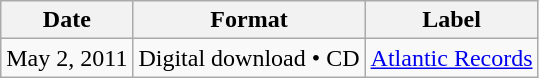<table class=wikitable>
<tr>
<th>Date</th>
<th>Format</th>
<th>Label</th>
</tr>
<tr>
<td>May 2, 2011</td>
<td>Digital download • CD</td>
<td><a href='#'>Atlantic Records</a></td>
</tr>
</table>
